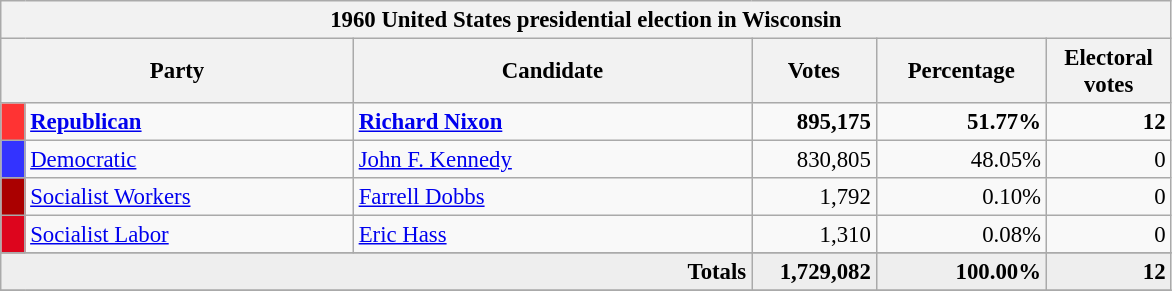<table class="wikitable nowrap" style="font-size: 95%;">
<tr>
<th colspan="6">1960 United States presidential election in Wisconsin</th>
</tr>
<tr>
<th colspan="2" style="width: 15em">Party</th>
<th style="width: 17em">Candidate</th>
<th style="width: 5em">Votes</th>
<th style="width: 7em">Percentage</th>
<th style="width: 5em">Electoral votes</th>
</tr>
<tr>
<th style="background-color:#FF3333; width: 3px"></th>
<td style="width: 130px"><strong><a href='#'>Republican</a></strong></td>
<td><strong><a href='#'>Richard Nixon</a></strong></td>
<td align="right"><strong>895,175</strong></td>
<td align="right"><strong>51.77%</strong></td>
<td align="right"><strong>12</strong></td>
</tr>
<tr>
<th style="background-color:#3333FF; width: 3px"></th>
<td style="width: 130px"><a href='#'>Democratic</a></td>
<td><a href='#'>John F. Kennedy</a></td>
<td align="right">830,805</td>
<td align="right">48.05%</td>
<td align="right">0</td>
</tr>
<tr>
<th style="background-color:#AA0000; width: 3px"></th>
<td style="width: 130px"><a href='#'>Socialist Workers</a></td>
<td><a href='#'>Farrell Dobbs</a></td>
<td align="right">1,792</td>
<td align="right">0.10%</td>
<td align="right">0</td>
</tr>
<tr>
<th style="background-color:#DD051D; width: 3px"></th>
<td style="width: 130px"><a href='#'>Socialist Labor</a></td>
<td><a href='#'>Eric Hass</a></td>
<td align="right">1,310</td>
<td align="right">0.08%</td>
<td align="right">0</td>
</tr>
<tr>
</tr>
<tr bgcolor="#EEEEEE">
<td colspan="3" align="right"><strong>Totals</strong></td>
<td align="right"><strong>1,729,082</strong></td>
<td align="right"><strong>100.00%</strong></td>
<td align="right"><strong>12</strong></td>
</tr>
<tr>
</tr>
</table>
